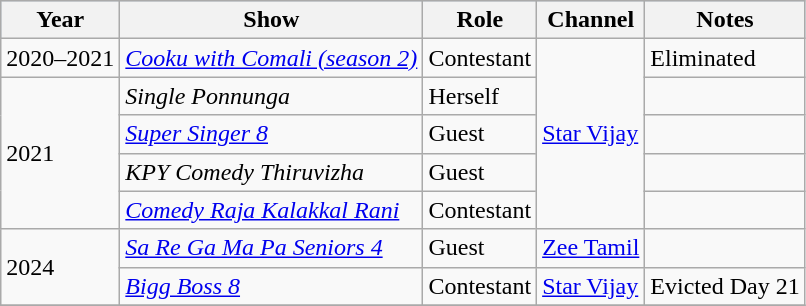<table class="wikitable sortable">
<tr style="background:#b0c4de; text-align:center;">
<th>Year</th>
<th>Show</th>
<th>Role</th>
<th>Channel</th>
<th class=unsortable>Notes</th>
</tr>
<tr>
<td>2020–2021</td>
<td><em><a href='#'>Cooku with Comali (season 2)</a></em></td>
<td>Contestant</td>
<td rowspan="5"><a href='#'>Star Vijay</a></td>
<td>Eliminated</td>
</tr>
<tr>
<td rowspan=4>2021</td>
<td><em>Single Ponnunga</em></td>
<td>Herself</td>
<td></td>
</tr>
<tr>
<td><em><a href='#'>Super Singer 8</a></em></td>
<td>Guest</td>
<td></td>
</tr>
<tr>
<td><em>KPY Comedy Thiruvizha</em></td>
<td>Guest</td>
<td></td>
</tr>
<tr>
<td><em><a href='#'>Comedy Raja Kalakkal Rani</a></em></td>
<td>Contestant</td>
<td></td>
</tr>
<tr>
<td rowspan=2>2024</td>
<td><a href='#'><em>Sa Re Ga Ma Pa Seniors 4</em></a></td>
<td>Guest</td>
<td><a href='#'>Zee Tamil</a></td>
<td></td>
</tr>
<tr>
<td><em><a href='#'>Bigg Boss 8</a></em></td>
<td>Contestant</td>
<td><a href='#'>Star Vijay</a></td>
<td>Evicted Day 21</td>
</tr>
<tr>
</tr>
</table>
